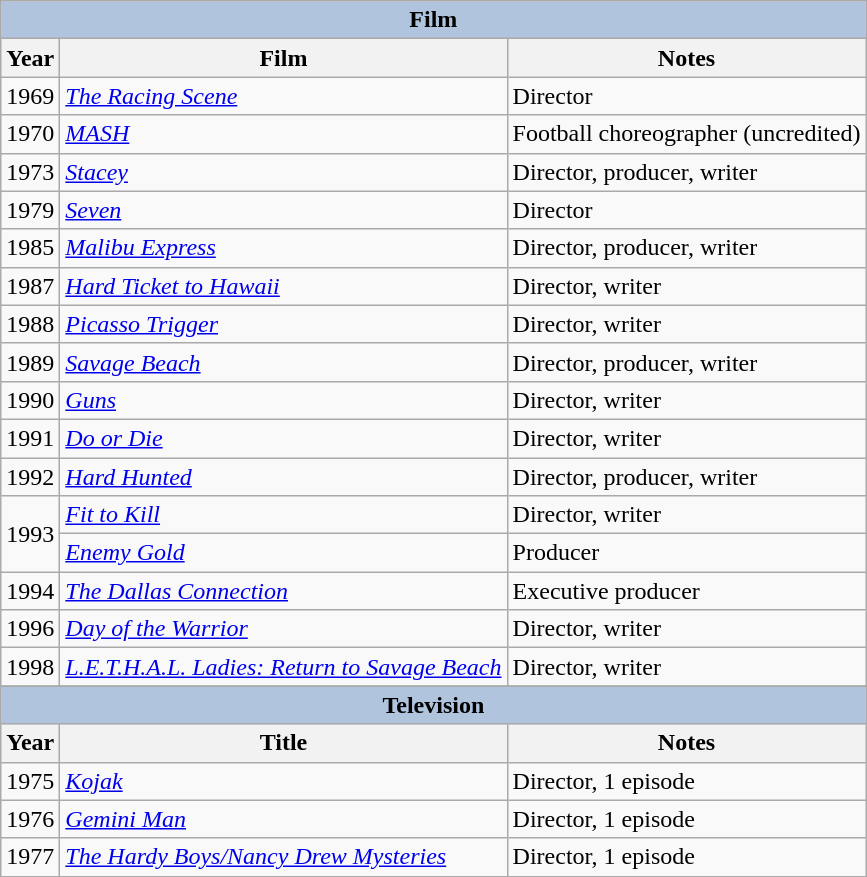<table class="wikitable">
<tr>
<th colspan="4" style="background: LightSteelBlue;">Film</th>
</tr>
<tr>
<th>Year</th>
<th>Film</th>
<th>Notes</th>
</tr>
<tr>
<td>1969</td>
<td><em><a href='#'>The Racing Scene</a></em></td>
<td>Director</td>
</tr>
<tr>
<td>1970</td>
<td><em><a href='#'>MASH</a></em></td>
<td>Football choreographer (uncredited)</td>
</tr>
<tr>
<td>1973</td>
<td><em><a href='#'>Stacey</a></em></td>
<td>Director, producer, writer</td>
</tr>
<tr>
<td>1979</td>
<td><em><a href='#'>Seven</a></em></td>
<td>Director</td>
</tr>
<tr>
<td>1985</td>
<td><em><a href='#'>Malibu Express</a></em></td>
<td>Director, producer, writer</td>
</tr>
<tr>
<td>1987</td>
<td><em><a href='#'>Hard Ticket to Hawaii</a></em></td>
<td>Director, writer</td>
</tr>
<tr>
<td>1988</td>
<td><em><a href='#'>Picasso Trigger</a></em></td>
<td>Director, writer</td>
</tr>
<tr>
<td>1989</td>
<td><em><a href='#'>Savage Beach</a></em></td>
<td>Director, producer, writer</td>
</tr>
<tr>
<td>1990</td>
<td><em><a href='#'>Guns</a></em></td>
<td>Director, writer</td>
</tr>
<tr>
<td>1991</td>
<td><em><a href='#'>Do or Die</a></em></td>
<td>Director, writer</td>
</tr>
<tr>
<td>1992</td>
<td><em><a href='#'>Hard Hunted</a></em></td>
<td>Director, producer, writer</td>
</tr>
<tr>
<td rowspan=2>1993</td>
<td><em><a href='#'>Fit to Kill</a></em></td>
<td>Director, writer</td>
</tr>
<tr>
<td><em><a href='#'>Enemy Gold</a></em></td>
<td>Producer</td>
</tr>
<tr>
<td>1994</td>
<td><em><a href='#'>The Dallas Connection</a></em></td>
<td>Executive producer</td>
</tr>
<tr>
<td>1996</td>
<td><em><a href='#'>Day of the Warrior</a></em></td>
<td>Director, writer</td>
</tr>
<tr>
<td>1998</td>
<td><em><a href='#'>L.E.T.H.A.L. Ladies: Return to Savage Beach</a></em></td>
<td>Director, writer</td>
</tr>
<tr>
</tr>
<tr>
<th colspan="4" style="background: LightSteelBlue;">Television</th>
</tr>
<tr>
<th>Year</th>
<th>Title</th>
<th>Notes</th>
</tr>
<tr>
<td>1975</td>
<td><em><a href='#'>Kojak</a></em></td>
<td>Director, 1 episode</td>
</tr>
<tr>
<td>1976</td>
<td><em><a href='#'>Gemini Man</a></em></td>
<td>Director, 1 episode</td>
</tr>
<tr>
<td>1977</td>
<td><em><a href='#'>The Hardy Boys/Nancy Drew Mysteries</a></em></td>
<td>Director, 1 episode</td>
</tr>
<tr>
</tr>
</table>
